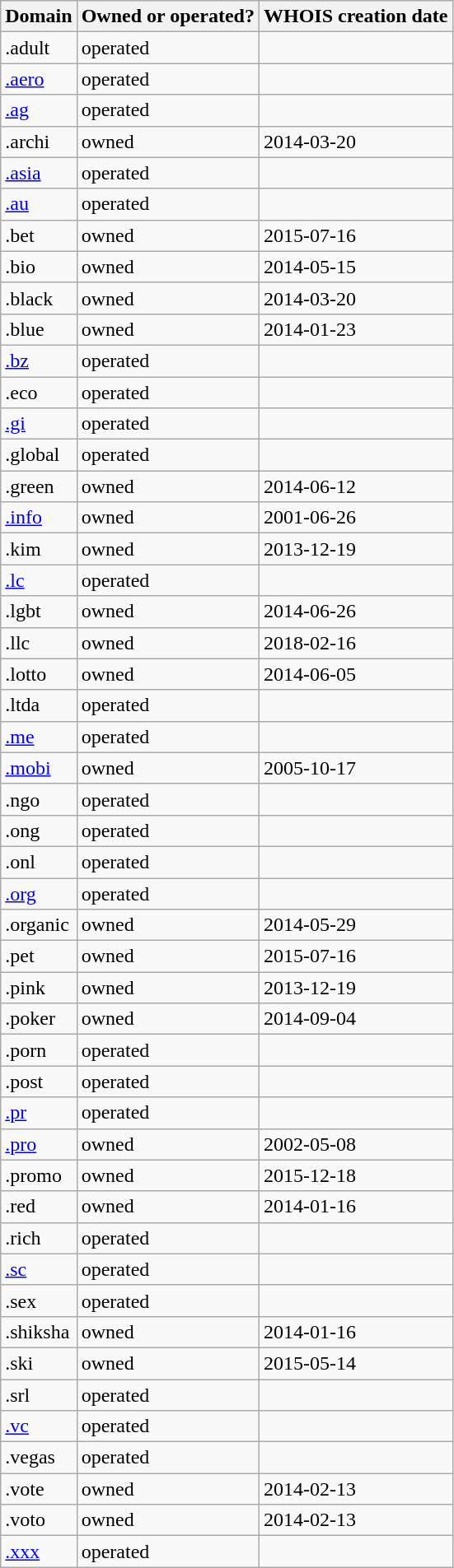<table class="wikitable">
<tr>
<th>Domain</th>
<th>Owned or operated?</th>
<th>WHOIS creation date</th>
</tr>
<tr>
<td>.adult</td>
<td>operated</td>
<td></td>
</tr>
<tr>
<td><a href='#'>.aero</a></td>
<td>operated</td>
<td></td>
</tr>
<tr>
<td><a href='#'>.ag</a></td>
<td>operated</td>
<td></td>
</tr>
<tr>
<td>.archi</td>
<td>owned</td>
<td>2014-03-20</td>
</tr>
<tr>
<td><a href='#'>.asia</a></td>
<td>operated</td>
<td></td>
</tr>
<tr>
<td><a href='#'>.au</a></td>
<td>operated</td>
<td></td>
</tr>
<tr>
<td>.bet</td>
<td>owned</td>
<td>2015-07-16</td>
</tr>
<tr>
<td>.bio</td>
<td>owned</td>
<td>2014-05-15</td>
</tr>
<tr>
<td>.black</td>
<td>owned</td>
<td>2014-03-20</td>
</tr>
<tr>
<td>.blue</td>
<td>owned</td>
<td>2014-01-23</td>
</tr>
<tr>
<td><a href='#'>.bz</a></td>
<td>operated</td>
<td></td>
</tr>
<tr>
<td>.eco</td>
<td>operated</td>
<td></td>
</tr>
<tr>
<td><a href='#'>.gi</a></td>
<td>operated</td>
<td></td>
</tr>
<tr>
<td>.global</td>
<td>operated</td>
<td></td>
</tr>
<tr>
<td>.green</td>
<td>owned</td>
<td>2014-06-12</td>
</tr>
<tr>
<td><a href='#'>.info</a></td>
<td>owned</td>
<td>2001-06-26</td>
</tr>
<tr>
<td>.kim</td>
<td>owned</td>
<td>2013-12-19</td>
</tr>
<tr>
<td><a href='#'>.lc</a></td>
<td>operated</td>
<td></td>
</tr>
<tr>
<td>.lgbt</td>
<td>owned</td>
<td>2014-06-26</td>
</tr>
<tr>
<td>.llc</td>
<td>owned</td>
<td>2018-02-16</td>
</tr>
<tr>
<td>.lotto</td>
<td>owned</td>
<td>2014-06-05</td>
</tr>
<tr>
<td>.ltda</td>
<td>operated</td>
<td></td>
</tr>
<tr>
<td><a href='#'>.me</a></td>
<td>operated</td>
<td></td>
</tr>
<tr>
<td><a href='#'>.mobi</a></td>
<td>owned</td>
<td>2005-10-17</td>
</tr>
<tr>
<td>.ngo</td>
<td>operated</td>
<td></td>
</tr>
<tr>
<td>.ong</td>
<td>operated</td>
<td></td>
</tr>
<tr>
<td>.onl</td>
<td>operated</td>
<td></td>
</tr>
<tr>
<td><a href='#'>.org</a></td>
<td>operated</td>
<td></td>
</tr>
<tr>
<td>.organic</td>
<td>owned</td>
<td>2014-05-29</td>
</tr>
<tr>
<td>.pet</td>
<td>owned</td>
<td>2015-07-16</td>
</tr>
<tr>
<td>.pink</td>
<td>owned</td>
<td>2013-12-19</td>
</tr>
<tr>
<td>.poker</td>
<td>owned</td>
<td>2014-09-04</td>
</tr>
<tr>
<td>.porn</td>
<td>operated</td>
<td></td>
</tr>
<tr>
<td>.post</td>
<td>operated</td>
<td></td>
</tr>
<tr>
<td><a href='#'>.pr</a></td>
<td>operated</td>
<td></td>
</tr>
<tr>
<td><a href='#'>.pro</a></td>
<td>owned</td>
<td>2002-05-08</td>
</tr>
<tr>
<td>.promo</td>
<td>owned</td>
<td>2015-12-18</td>
</tr>
<tr>
<td>.red</td>
<td>owned</td>
<td>2014-01-16</td>
</tr>
<tr>
<td>.rich</td>
<td>operated</td>
<td></td>
</tr>
<tr>
<td><a href='#'>.sc</a></td>
<td>operated</td>
<td></td>
</tr>
<tr>
<td>.sex</td>
<td>operated</td>
<td></td>
</tr>
<tr>
<td>.shiksha</td>
<td>owned</td>
<td>2014-01-16</td>
</tr>
<tr>
<td>.ski</td>
<td>owned</td>
<td>2015-05-14</td>
</tr>
<tr>
<td>.srl</td>
<td>operated</td>
<td></td>
</tr>
<tr>
<td><a href='#'>.vc</a></td>
<td>operated</td>
<td></td>
</tr>
<tr>
<td>.vegas</td>
<td>operated</td>
<td></td>
</tr>
<tr>
<td>.vote</td>
<td>owned</td>
<td>2014-02-13</td>
</tr>
<tr>
<td>.voto</td>
<td>owned</td>
<td>2014-02-13</td>
</tr>
<tr>
<td><a href='#'>.xxx</a></td>
<td>operated</td>
<td></td>
</tr>
</table>
